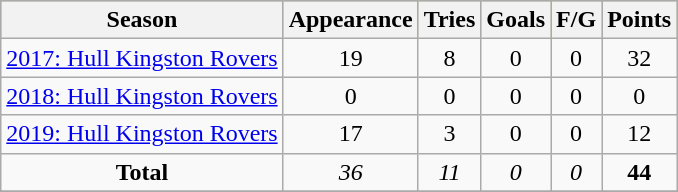<table class="wikitable" style="text-align:center;">
<tr bgcolor=#bdb76b>
<th>Season</th>
<th>Appearance</th>
<th>Tries</th>
<th>Goals</th>
<th>F/G</th>
<th>Points</th>
</tr>
<tr>
<td><a href='#'>2017: Hull Kingston Rovers</a></td>
<td>19</td>
<td>8</td>
<td>0</td>
<td>0</td>
<td>32</td>
</tr>
<tr>
<td><a href='#'>2018: Hull Kingston Rovers</a></td>
<td>0</td>
<td>0</td>
<td>0</td>
<td>0</td>
<td>0</td>
</tr>
<tr>
<td><a href='#'>2019: Hull Kingston Rovers</a></td>
<td>17</td>
<td>3</td>
<td>0</td>
<td>0</td>
<td>12</td>
</tr>
<tr>
<td><strong>Total</strong></td>
<td><em>36</em></td>
<td><em>11</em></td>
<td><em>0</em></td>
<td><em>0</em></td>
<td><strong>44</strong></td>
</tr>
<tr>
</tr>
</table>
